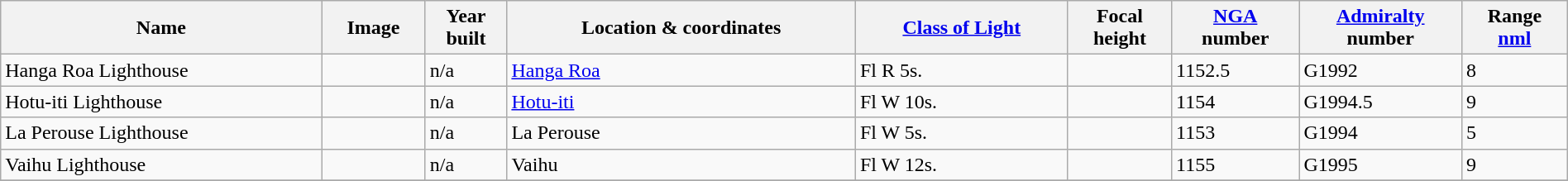<table class="wikitable sortable" style="width:100%">
<tr>
<th>Name</th>
<th>Image</th>
<th>Year<br>built</th>
<th>Location & coordinates</th>
<th><a href='#'>Class of Light</a></th>
<th>Focal<br>height</th>
<th><a href='#'>NGA</a><br>number</th>
<th><a href='#'>Admiralty</a><br>number</th>
<th>Range<br><a href='#'>nml</a></th>
</tr>
<tr>
<td>Hanga Roa Lighthouse</td>
<td></td>
<td>n/a</td>
<td><a href='#'>Hanga Roa</a><br> </td>
<td>Fl R 5s.</td>
<td></td>
<td>1152.5</td>
<td>G1992</td>
<td>8</td>
</tr>
<tr>
<td>Hotu-iti Lighthouse</td>
<td></td>
<td>n/a</td>
<td><a href='#'>Hotu-iti</a><br> </td>
<td>Fl W 10s.</td>
<td></td>
<td>1154</td>
<td>G1994.5</td>
<td>9</td>
</tr>
<tr>
<td>La Perouse Lighthouse</td>
<td></td>
<td>n/a</td>
<td>La Perouse<br></td>
<td>Fl W 5s.</td>
<td></td>
<td>1153</td>
<td>G1994</td>
<td>5</td>
</tr>
<tr>
<td>Vaihu Lighthouse</td>
<td> </td>
<td>n/a</td>
<td>Vaihu<br> </td>
<td>Fl W 12s.</td>
<td></td>
<td>1155</td>
<td>G1995</td>
<td>9</td>
</tr>
<tr>
</tr>
</table>
